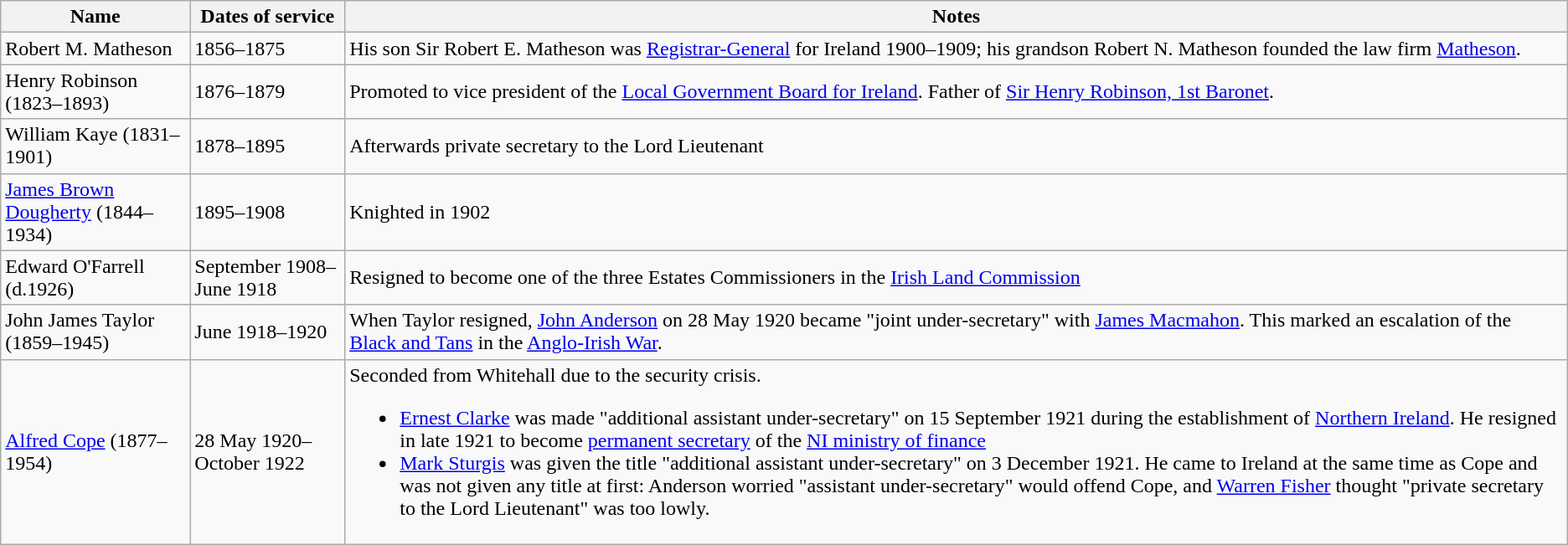<table class="wikitable">
<tr>
<th>Name</th>
<th>Dates of service</th>
<th>Notes</th>
</tr>
<tr>
<td>Robert M. Matheson</td>
<td>1856–1875</td>
<td>His son Sir Robert E. Matheson was <a href='#'>Registrar-General</a> for Ireland 1900–1909; his grandson Robert N. Matheson founded the law firm <a href='#'>Matheson</a>.</td>
</tr>
<tr>
<td>Henry Robinson (1823–1893)</td>
<td>1876–1879</td>
<td>Promoted to vice president of the <a href='#'>Local Government Board for Ireland</a>. Father of <a href='#'>Sir Henry Robinson, 1st Baronet</a>.</td>
</tr>
<tr>
<td>William Kaye (1831–1901)</td>
<td>1878–1895</td>
<td>Afterwards private secretary to the Lord Lieutenant</td>
</tr>
<tr>
<td><a href='#'>James Brown Dougherty</a> (1844–1934)</td>
<td>1895–1908</td>
<td>Knighted in 1902</td>
</tr>
<tr>
<td>Edward O'Farrell (d.1926)</td>
<td>September 1908–June 1918</td>
<td>Resigned to become one of the three Estates Commissioners in the <a href='#'>Irish Land Commission</a></td>
</tr>
<tr>
<td>John James Taylor (1859–1945)</td>
<td>June 1918–1920</td>
<td>When Taylor resigned, <a href='#'>John Anderson</a> on 28 May 1920 became "joint under-secretary" with <a href='#'>James Macmahon</a>. This marked an escalation of the <a href='#'>Black and Tans</a> in the <a href='#'>Anglo-Irish War</a>.</td>
</tr>
<tr>
<td><a href='#'>Alfred Cope</a> (1877–1954)</td>
<td>28 May 1920–October 1922</td>
<td>Seconded from Whitehall due to the security crisis.<br><ul><li><a href='#'>Ernest Clarke</a> was made "additional assistant under-secretary" on 15 September 1921 during the establishment of <a href='#'>Northern Ireland</a>. He resigned in late 1921 to become <a href='#'>permanent secretary</a> of the <a href='#'>NI ministry of finance</a></li><li><a href='#'>Mark Sturgis</a> was given the title "additional assistant under-secretary" on 3 December 1921. He came to Ireland at the same time as Cope and was not given any title at first: Anderson worried "assistant under-secretary" would offend Cope, and <a href='#'>Warren Fisher</a> thought "private secretary to the Lord Lieutenant" was too lowly.</li></ul></td>
</tr>
</table>
